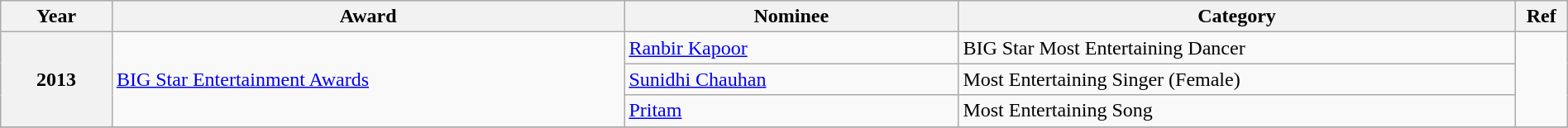<table class="wikitable plainrowheaders" width="100%" textcolor:#000;">
<tr>
<th width=5%>Year</th>
<th width=23%>Award</th>
<th width=15%>Nominee</th>
<th width=25%>Category<br></th>
<th width=2%>Ref</th>
</tr>
<tr>
<th scope="row" rowspan="3">2013</th>
<td rowspan="3"><a href='#'>BIG Star Entertainment Awards</a></td>
<td><a href='#'>Ranbir Kapoor</a></td>
<td>BIG Star Most Entertaining Dancer<br></td>
<td rowspan="3"></td>
</tr>
<tr>
<td><a href='#'>Sunidhi Chauhan</a></td>
<td>Most Entertaining Singer (Female)</td>
</tr>
<tr>
<td><a href='#'>Pritam</a></td>
<td>Most Entertaining Song</td>
</tr>
<tr>
</tr>
</table>
